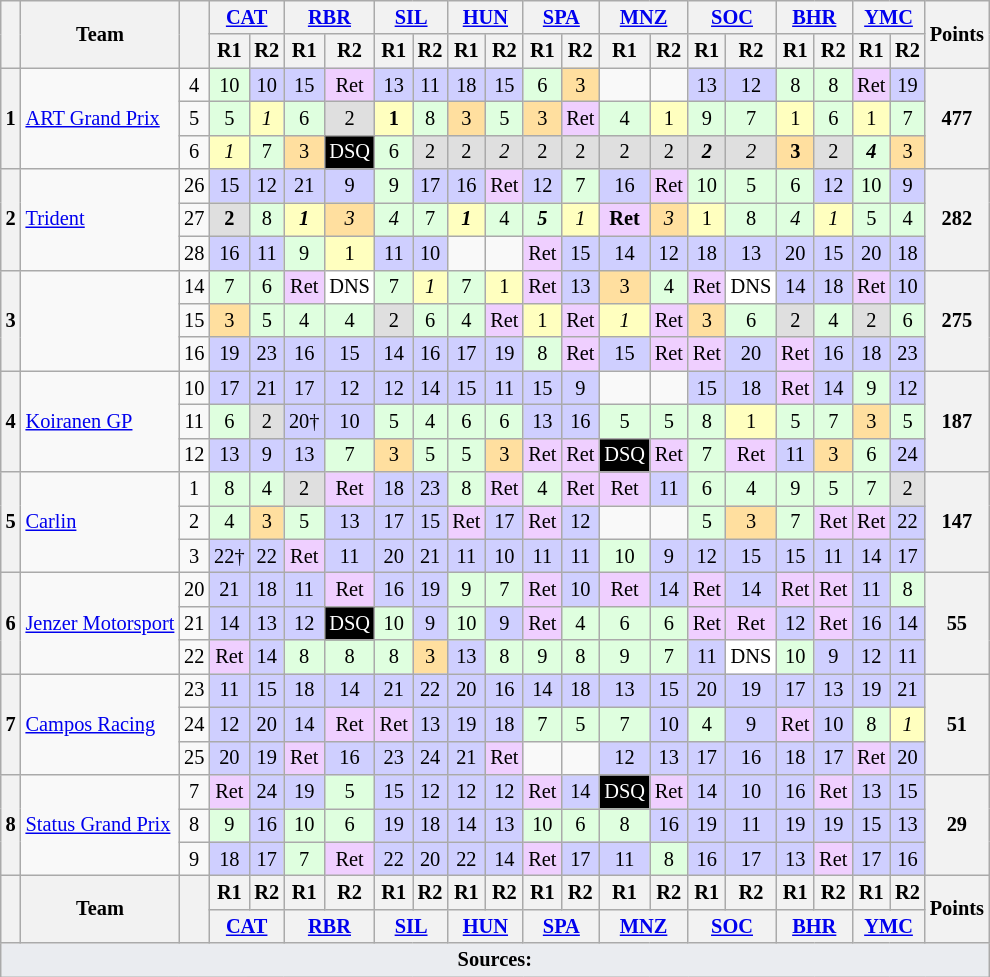<table class="wikitable" style="font-size: 85%; text-align: center">
<tr style="background:#f9f9f9" valign="top">
<th rowspan="2" valign="middle"></th>
<th rowspan="2" valign="middle">Team</th>
<th rowspan="2" valign="middle"></th>
<th colspan=2><a href='#'>CAT</a><br></th>
<th colspan=2><a href='#'>RBR</a><br></th>
<th colspan=2><a href='#'>SIL</a><br></th>
<th colspan=2><a href='#'>HUN</a><br></th>
<th colspan=2><a href='#'>SPA</a><br></th>
<th colspan=2><a href='#'>MNZ</a><br></th>
<th colspan=2><a href='#'>SOC</a><br></th>
<th colspan=2><a href='#'>BHR</a><br></th>
<th colspan=2><a href='#'>YMC</a><br></th>
<th rowspan="2" valign="middle">Points</th>
</tr>
<tr>
<th>R1</th>
<th>R2</th>
<th>R1</th>
<th>R2</th>
<th>R1</th>
<th>R2</th>
<th>R1</th>
<th>R2</th>
<th>R1</th>
<th>R2</th>
<th>R1</th>
<th>R2</th>
<th>R1</th>
<th>R2</th>
<th>R1</th>
<th>R2</th>
<th>R1</th>
<th>R2</th>
</tr>
<tr>
<th rowspan=3>1</th>
<td align=left rowspan=3> <a href='#'>ART Grand Prix</a></td>
<td>4</td>
<td style="background:#dfffdf;">10</td>
<td style="background:#cfcfff;">10</td>
<td style="background:#cfcfff;">15</td>
<td style="background:#efcfff;">Ret</td>
<td style="background:#cfcfff;">13</td>
<td style="background:#cfcfff;">11</td>
<td style="background:#cfcfff;">18</td>
<td style="background:#cfcfff;">15</td>
<td style="background:#dfffdf;">6</td>
<td style="background:#ffdf9f;">3</td>
<td></td>
<td></td>
<td style="background:#cfcfff;">13</td>
<td style="background:#cfcfff;">12</td>
<td style="background:#dfffdf;">8</td>
<td style="background:#dfffdf;">8</td>
<td style="background:#efcfff;">Ret</td>
<td style="background:#cfcfff;">19</td>
<th rowspan=3>477</th>
</tr>
<tr>
<td>5</td>
<td style="background:#dfffdf;">5</td>
<td style="background:#ffffbf;"><em>1</em></td>
<td style="background:#dfffdf;">6</td>
<td style="background:#dfdfdf;">2</td>
<td style="background:#ffffbf;"><strong>1</strong></td>
<td style="background:#dfffdf;">8</td>
<td style="background:#ffdf9f;">3</td>
<td style="background:#dfffdf;">5</td>
<td style="background:#ffdf9f;">3</td>
<td style="background:#efcfff;">Ret</td>
<td style="background:#dfffdf;">4</td>
<td style="background:#ffffbf;">1</td>
<td style="background:#dfffdf;">9</td>
<td style="background:#dfffdf;">7</td>
<td style="background:#ffffbf;">1</td>
<td style="background:#dfffdf;">6</td>
<td style="background:#ffffbf;">1</td>
<td style="background:#dfffdf;">7</td>
</tr>
<tr>
<td>6</td>
<td style="background:#ffffbf;"><em>1</em></td>
<td style="background:#dfffdf;">7</td>
<td style="background:#ffdf9f;">3</td>
<td style="background:#000000; color:white;">DSQ</td>
<td style="background:#dfffdf;">6</td>
<td style="background:#dfdfdf;">2</td>
<td style="background:#dfdfdf;">2</td>
<td style="background:#dfdfdf;"><em>2</em></td>
<td style="background:#dfdfdf;">2</td>
<td style="background:#dfdfdf;">2</td>
<td style="background:#dfdfdf;">2</td>
<td style="background:#dfdfdf;">2</td>
<td style="background:#dfdfdf;"><strong><em>2</em></strong></td>
<td style="background:#dfdfdf;"><em>2</em></td>
<td style="background:#ffdf9f;"><strong>3</strong></td>
<td style="background:#dfdfdf;">2</td>
<td style="background:#dfffdf;"><strong><em>4</em></strong></td>
<td style="background:#ffdf9f;">3</td>
</tr>
<tr>
<th rowspan=3>2</th>
<td align=left rowspan=3> <a href='#'>Trident</a></td>
<td>26</td>
<td style="background:#cfcfff;">15</td>
<td style="background:#cfcfff;">12</td>
<td style="background:#cfcfff;">21</td>
<td style="background:#cfcfff;">9</td>
<td style="background:#dfffdf;">9</td>
<td style="background:#cfcfff;">17</td>
<td style="background:#cfcfff;">16</td>
<td style="background:#efcfff;">Ret</td>
<td style="background:#cfcfff;">12</td>
<td style="background:#dfffdf;">7</td>
<td style="background:#cfcfff;">16</td>
<td style="background:#efcfff;">Ret</td>
<td style="background:#dfffdf;">10</td>
<td style="background:#dfffdf;">5</td>
<td style="background:#dfffdf;">6</td>
<td style="background:#cfcfff;">12</td>
<td style="background:#dfffdf;">10</td>
<td style="background:#cfcfff;">9</td>
<th rowspan=3>282</th>
</tr>
<tr>
<td>27</td>
<td style="background:#dfdfdf;"><strong>2</strong></td>
<td style="background:#dfffdf;">8</td>
<td style="background:#ffffbf;"><strong><em>1</em></strong></td>
<td style="background:#ffdf9f;"><em>3</em></td>
<td style="background:#dfffdf;"><em>4</em></td>
<td style="background:#dfffdf;">7</td>
<td style="background:#ffffbf;"><strong><em>1</em></strong></td>
<td style="background:#dfffdf;">4</td>
<td style="background:#dfffdf;"><strong><em>5</em></strong></td>
<td style="background:#ffffbf;"><em>1</em></td>
<td style="background:#efcfff;"><strong>Ret</strong></td>
<td style="background:#ffdf9f;"><em>3</em></td>
<td style="background:#ffffbf;">1</td>
<td style="background:#dfffdf;">8</td>
<td style="background:#dfffdf;"><em>4</em></td>
<td style="background:#ffffbf;"><em>1</em></td>
<td style="background:#dfffdf;">5</td>
<td style="background:#dfffdf;">4</td>
</tr>
<tr>
<td>28</td>
<td style="background:#cfcfff;">16</td>
<td style="background:#cfcfff;">11</td>
<td style="background:#dfffdf;">9</td>
<td style="background:#ffffbf;">1</td>
<td style="background:#cfcfff;">11</td>
<td style="background:#cfcfff;">10</td>
<td></td>
<td></td>
<td style="background:#efcfff;">Ret</td>
<td style="background:#cfcfff;">15</td>
<td style="background:#cfcfff;">14</td>
<td style="background:#cfcfff;">12</td>
<td style="background:#cfcfff;">18</td>
<td style="background:#cfcfff;">13</td>
<td style="background:#cfcfff;">20</td>
<td style="background:#cfcfff;">15</td>
<td style="background:#cfcfff;">20</td>
<td style="background:#cfcfff;">18</td>
</tr>
<tr>
<th rowspan=3>3</th>
<td align=left rowspan=3></td>
<td>14</td>
<td style="background:#dfffdf;">7</td>
<td style="background:#dfffdf;">6</td>
<td style="background:#efcfff;">Ret</td>
<td style="background:#ffffff;">DNS</td>
<td style="background:#dfffdf;">7</td>
<td style="background:#ffffbf;"><em>1</em></td>
<td style="background:#dfffdf;">7</td>
<td style="background:#ffffbf;">1</td>
<td style="background:#efcfff;">Ret</td>
<td style="background:#cfcfff;">13</td>
<td style="background:#ffdf9f;">3</td>
<td style="background:#dfffdf;">4</td>
<td style="background:#efcfff;">Ret</td>
<td style="background:#ffffff;">DNS</td>
<td style="background:#cfcfff;">14</td>
<td style="background:#cfcfff;">18</td>
<td style="background:#efcfff;">Ret</td>
<td style="background:#cfcfff;">10</td>
<th rowspan=3>275</th>
</tr>
<tr>
<td>15</td>
<td style="background:#ffdf9f;">3</td>
<td style="background:#dfffdf;">5</td>
<td style="background:#dfffdf;">4</td>
<td style="background:#dfffdf;">4</td>
<td style="background:#dfdfdf;">2</td>
<td style="background:#dfffdf;">6</td>
<td style="background:#dfffdf;">4</td>
<td style="background:#efcfff;">Ret</td>
<td style="background:#ffffbf;">1</td>
<td style="background:#efcfff;">Ret</td>
<td style="background:#ffffbf;"><em>1</em></td>
<td style="background:#efcfff;">Ret</td>
<td style="background:#ffdf9f;">3</td>
<td style="background:#dfffdf;">6</td>
<td style="background:#dfdfdf;">2</td>
<td style="background:#dfffdf;">4</td>
<td style="background:#dfdfdf;">2</td>
<td style="background:#dfffdf;">6</td>
</tr>
<tr>
<td>16</td>
<td style="background:#cfcfff;">19</td>
<td style="background:#cfcfff;">23</td>
<td style="background:#cfcfff;">16</td>
<td style="background:#cfcfff;">15</td>
<td style="background:#cfcfff;">14</td>
<td style="background:#cfcfff;">16</td>
<td style="background:#cfcfff;">17</td>
<td style="background:#cfcfff;">19</td>
<td style="background:#dfffdf;">8</td>
<td style="background:#efcfff;">Ret</td>
<td style="background:#cfcfff;">15</td>
<td style="background:#efcfff;">Ret</td>
<td style="background:#efcfff;">Ret</td>
<td style="background:#cfcfff;">20</td>
<td style="background:#efcfff;">Ret</td>
<td style="background:#cfcfff;">16</td>
<td style="background:#cfcfff;">18</td>
<td style="background:#cfcfff;">23</td>
</tr>
<tr>
<th rowspan=3>4</th>
<td align=left rowspan=3> <a href='#'>Koiranen GP</a></td>
<td>10</td>
<td style="background:#cfcfff;">17</td>
<td style="background:#cfcfff;">21</td>
<td style="background:#cfcfff;">17</td>
<td style="background:#cfcfff;">12</td>
<td style="background:#cfcfff;">12</td>
<td style="background:#cfcfff;">14</td>
<td style="background:#cfcfff;">15</td>
<td style="background:#cfcfff;">11</td>
<td style="background:#cfcfff;">15</td>
<td style="background:#cfcfff;">9</td>
<td></td>
<td></td>
<td style="background:#cfcfff;">15</td>
<td style="background:#cfcfff;">18</td>
<td style="background:#efcfff;">Ret</td>
<td style="background:#cfcfff;">14</td>
<td style="background:#dfffdf;">9</td>
<td style="background:#cfcfff;">12</td>
<th rowspan=3>187</th>
</tr>
<tr>
<td>11</td>
<td style="background:#dfffdf;">6</td>
<td style="background:#dfdfdf;">2</td>
<td style="background:#cfcfff;">20†</td>
<td style="background:#cfcfff;">10</td>
<td style="background:#dfffdf;">5</td>
<td style="background:#dfffdf;">4</td>
<td style="background:#dfffdf;">6</td>
<td style="background:#dfffdf;">6</td>
<td style="background:#cfcfff;">13</td>
<td style="background:#cfcfff;">16</td>
<td style="background:#dfffdf;">5</td>
<td style="background:#dfffdf;">5</td>
<td style="background:#dfffdf;">8</td>
<td style="background:#ffffbf;">1</td>
<td style="background:#dfffdf;">5</td>
<td style="background:#dfffdf;">7</td>
<td style="background:#ffdf9f;">3</td>
<td style="background:#dfffdf;">5</td>
</tr>
<tr>
<td>12</td>
<td style="background:#cfcfff;">13</td>
<td style="background:#cfcfff;">9</td>
<td style="background:#cfcfff;">13</td>
<td style="background:#dfffdf;">7</td>
<td style="background:#ffdf9f;">3</td>
<td style="background:#dfffdf;">5</td>
<td style="background:#dfffdf;">5</td>
<td style="background:#ffdf9f;">3</td>
<td style="background:#efcfff;">Ret</td>
<td style="background:#efcfff;">Ret</td>
<td style="background:#000000; color:white;">DSQ</td>
<td style="background:#efcfff;">Ret</td>
<td style="background:#dfffdf;">7</td>
<td style="background:#efcfff;">Ret</td>
<td style="background:#cfcfff;">11</td>
<td style="background:#ffdf9f;">3</td>
<td style="background:#dfffdf;">6</td>
<td style="background:#cfcfff;">24</td>
</tr>
<tr>
<th rowspan=3>5</th>
<td align=left rowspan=3> <a href='#'>Carlin</a></td>
<td>1</td>
<td style="background:#dfffdf;">8</td>
<td style="background:#dfffdf;">4</td>
<td style="background:#dfdfdf;">2</td>
<td style="background:#efcfff;">Ret</td>
<td style="background:#cfcfff;">18</td>
<td style="background:#cfcfff;">23</td>
<td style="background:#dfffdf;">8</td>
<td style="background:#efcfff;">Ret</td>
<td style="background:#dfffdf;">4</td>
<td style="background:#efcfff;">Ret</td>
<td style="background:#efcfff;">Ret</td>
<td style="background:#cfcfff;">11</td>
<td style="background:#dfffdf;">6</td>
<td style="background:#dfffdf;">4</td>
<td style="background:#dfffdf;">9</td>
<td style="background:#dfffdf;">5</td>
<td style="background:#dfffdf;">7</td>
<td style="background:#dfdfdf;">2</td>
<th rowspan=3>147</th>
</tr>
<tr>
<td>2</td>
<td style="background:#dfffdf;">4</td>
<td style="background:#ffdf9f;">3</td>
<td style="background:#dfffdf;">5</td>
<td style="background:#cfcfff;">13</td>
<td style="background:#cfcfff;">17</td>
<td style="background:#cfcfff;">15</td>
<td style="background:#efcfff;">Ret</td>
<td style="background:#cfcfff;">17</td>
<td style="background:#efcfff;">Ret</td>
<td style="background:#cfcfff;">12</td>
<td></td>
<td></td>
<td style="background:#dfffdf;">5</td>
<td style="background:#ffdf9f;">3</td>
<td style="background:#dfffdf;">7</td>
<td style="background:#efcfff;">Ret</td>
<td style="background:#efcfff;">Ret</td>
<td style="background:#cfcfff;">22</td>
</tr>
<tr>
<td>3</td>
<td style="background:#cfcfff;">22†</td>
<td style="background:#cfcfff;">22</td>
<td style="background:#efcfff;">Ret</td>
<td style="background:#cfcfff;">11</td>
<td style="background:#cfcfff;">20</td>
<td style="background:#cfcfff;">21</td>
<td style="background:#cfcfff;">11</td>
<td style="background:#cfcfff;">10</td>
<td style="background:#cfcfff;">11</td>
<td style="background:#cfcfff;">11</td>
<td style="background:#dfffdf;">10</td>
<td style="background:#cfcfff;">9</td>
<td style="background:#cfcfff;">12</td>
<td style="background:#cfcfff;">15</td>
<td style="background:#cfcfff;">15</td>
<td style="background:#cfcfff;">11</td>
<td style="background:#cfcfff;">14</td>
<td style="background:#cfcfff;">17</td>
</tr>
<tr>
<th rowspan=3>6</th>
<td align=left rowspan=3> <a href='#'>Jenzer Motorsport</a></td>
<td>20</td>
<td style="background:#cfcfff;">21</td>
<td style="background:#cfcfff;">18</td>
<td style="background:#cfcfff;">11</td>
<td style="background:#efcfff;">Ret</td>
<td style="background:#cfcfff;">16</td>
<td style="background:#cfcfff;">19</td>
<td style="background:#dfffdf;">9</td>
<td style="background:#dfffdf;">7</td>
<td style="background:#efcfff;">Ret</td>
<td style="background:#cfcfff;">10</td>
<td style="background:#efcfff;">Ret</td>
<td style="background:#cfcfff;">14</td>
<td style="background:#efcfff;">Ret</td>
<td style="background:#cfcfff;">14</td>
<td style="background:#efcfff;">Ret</td>
<td style="background:#efcfff;">Ret</td>
<td style="background:#cfcfff;">11</td>
<td style="background:#dfffdf;">8</td>
<th rowspan=3>55</th>
</tr>
<tr>
<td>21</td>
<td style="background:#cfcfff;">14</td>
<td style="background:#cfcfff;">13</td>
<td style="background:#cfcfff;">12</td>
<td style="background:#000000; color:white;">DSQ</td>
<td style="background:#dfffdf;">10</td>
<td style="background:#cfcfff;">9</td>
<td style="background:#dfffdf;">10</td>
<td style="background:#cfcfff;">9</td>
<td style="background:#efcfff;">Ret</td>
<td style="background:#dfffdf;">4</td>
<td style="background:#dfffdf;">6</td>
<td style="background:#dfffdf;">6</td>
<td style="background:#efcfff;">Ret</td>
<td style="background:#efcfff;">Ret</td>
<td style="background:#cfcfff;">12</td>
<td style="background:#efcfff;">Ret</td>
<td style="background:#cfcfff;">16</td>
<td style="background:#cfcfff;">14</td>
</tr>
<tr>
<td>22</td>
<td style="background:#efcfff;">Ret</td>
<td style="background:#cfcfff;">14</td>
<td style="background:#dfffdf;">8</td>
<td style="background:#dfffdf;">8</td>
<td style="background:#dfffdf;">8</td>
<td style="background:#ffdf9f;">3</td>
<td style="background:#cfcfff;">13</td>
<td style="background:#dfffdf;">8</td>
<td style="background:#dfffdf;">9</td>
<td style="background:#dfffdf;">8</td>
<td style="background:#dfffdf;">9</td>
<td style="background:#dfffdf;">7</td>
<td style="background:#cfcfff;">11</td>
<td style="background:#ffffff;">DNS</td>
<td style="background:#dfffdf;">10</td>
<td style="background:#cfcfff;">9</td>
<td style="background:#cfcfff;">12</td>
<td style="background:#cfcfff;">11</td>
</tr>
<tr>
<th rowspan=3>7</th>
<td align=left rowspan=3> <a href='#'>Campos Racing</a></td>
<td>23</td>
<td style="background:#cfcfff;">11</td>
<td style="background:#cfcfff;">15</td>
<td style="background:#cfcfff;">18</td>
<td style="background:#cfcfff;">14</td>
<td style="background:#cfcfff;">21</td>
<td style="background:#cfcfff;">22</td>
<td style="background:#cfcfff;">20</td>
<td style="background:#cfcfff;">16</td>
<td style="background:#cfcfff;">14</td>
<td style="background:#cfcfff;">18</td>
<td style="background:#cfcfff;">13</td>
<td style="background:#cfcfff;">15</td>
<td style="background:#cfcfff;">20</td>
<td style="background:#cfcfff;">19</td>
<td style="background:#cfcfff;">17</td>
<td style="background:#cfcfff;">13</td>
<td style="background:#cfcfff;">19</td>
<td style="background:#cfcfff;">21</td>
<th rowspan=3>51</th>
</tr>
<tr>
<td>24</td>
<td style="background:#cfcfff;">12</td>
<td style="background:#cfcfff;">20</td>
<td style="background:#cfcfff;">14</td>
<td style="background:#efcfff;">Ret</td>
<td style="background:#efcfff;">Ret</td>
<td style="background:#cfcfff;">13</td>
<td style="background:#cfcfff;">19</td>
<td style="background:#cfcfff;">18</td>
<td style="background:#dfffdf;">7</td>
<td style="background:#dfffdf;">5</td>
<td style="background:#dfffdf;">7</td>
<td style="background:#cfcfff;">10</td>
<td style="background:#dfffdf;">4</td>
<td style="background:#cfcfff;">9</td>
<td style="background:#efcfff;">Ret</td>
<td style="background:#cfcfff;">10</td>
<td style="background:#dfffdf;">8</td>
<td style="background:#ffffbf;"><em>1</em></td>
</tr>
<tr>
<td>25</td>
<td style="background:#cfcfff;">20</td>
<td style="background:#cfcfff;">19</td>
<td style="background:#efcfff;">Ret</td>
<td style="background:#cfcfff;">16</td>
<td style="background:#cfcfff;">23</td>
<td style="background:#cfcfff;">24</td>
<td style="background:#cfcfff;">21</td>
<td style="background:#efcfff;">Ret</td>
<td></td>
<td></td>
<td style="background:#cfcfff;">12</td>
<td style="background:#cfcfff;">13</td>
<td style="background:#cfcfff;">17</td>
<td style="background:#cfcfff;">16</td>
<td style="background:#cfcfff;">18</td>
<td style="background:#cfcfff;">17</td>
<td style="background:#efcfff;">Ret</td>
<td style="background:#cfcfff;">20</td>
</tr>
<tr>
<th rowspan=3>8</th>
<td align=left rowspan=3> <a href='#'>Status Grand Prix</a></td>
<td>7</td>
<td style="background:#efcfff;">Ret</td>
<td style="background:#cfcfff;">24</td>
<td style="background:#cfcfff;">19</td>
<td style="background:#dfffdf;">5</td>
<td style="background:#cfcfff;">15</td>
<td style="background:#cfcfff;">12</td>
<td style="background:#cfcfff;">12</td>
<td style="background:#cfcfff;">12</td>
<td style="background:#efcfff;">Ret</td>
<td style="background:#cfcfff;">14</td>
<td style="background:#000000; color:white;">DSQ</td>
<td style="background:#efcfff;">Ret</td>
<td style="background:#cfcfff;">14</td>
<td style="background:#cfcfff;">10</td>
<td style="background:#cfcfff;">16</td>
<td style="background:#efcfff;">Ret</td>
<td style="background:#cfcfff;">13</td>
<td style="background:#cfcfff;">15</td>
<th rowspan=3>29</th>
</tr>
<tr>
<td>8</td>
<td style="background:#dfffdf;">9</td>
<td style="background:#cfcfff;">16</td>
<td style="background:#dfffdf;">10</td>
<td style="background:#dfffdf;">6</td>
<td style="background:#cfcfff;">19</td>
<td style="background:#cfcfff;">18</td>
<td style="background:#cfcfff;">14</td>
<td style="background:#cfcfff;">13</td>
<td style="background:#dfffdf;">10</td>
<td style="background:#dfffdf;">6</td>
<td style="background:#dfffdf;">8</td>
<td style="background:#cfcfff;">16</td>
<td style="background:#cfcfff;">19</td>
<td style="background:#cfcfff;">11</td>
<td style="background:#cfcfff;">19</td>
<td style="background:#cfcfff;">19</td>
<td style="background:#cfcfff;">15</td>
<td style="background:#cfcfff;">13</td>
</tr>
<tr>
<td>9</td>
<td style="background:#cfcfff;">18</td>
<td style="background:#cfcfff;">17</td>
<td style="background:#dfffdf;">7</td>
<td style="background:#efcfff;">Ret</td>
<td style="background:#cfcfff;">22</td>
<td style="background:#cfcfff;">20</td>
<td style="background:#cfcfff;">22</td>
<td style="background:#cfcfff;">14</td>
<td style="background:#efcfff;">Ret</td>
<td style="background:#cfcfff;">17</td>
<td style="background:#cfcfff;">11</td>
<td style="background:#dfffdf;">8</td>
<td style="background:#cfcfff;">16</td>
<td style="background:#cfcfff;">17</td>
<td style="background:#cfcfff;">13</td>
<td style="background:#efcfff;">Ret</td>
<td style="background:#cfcfff;">17</td>
<td style="background:#cfcfff;">16</td>
</tr>
<tr>
<th rowspan="2"></th>
<th rowspan="2">Team</th>
<th rowspan="2"></th>
<th>R1</th>
<th>R2</th>
<th>R1</th>
<th>R2</th>
<th>R1</th>
<th>R2</th>
<th>R1</th>
<th>R2</th>
<th>R1</th>
<th>R2</th>
<th>R1</th>
<th>R2</th>
<th>R1</th>
<th>R2</th>
<th>R1</th>
<th>R2</th>
<th>R1</th>
<th>R2</th>
<th rowspan="2">Points</th>
</tr>
<tr style="background:#f9f9f9" valign="top">
<th colspan="2"><a href='#'>CAT</a><br></th>
<th colspan="2"><a href='#'>RBR</a><br></th>
<th colspan="2"><a href='#'>SIL</a><br></th>
<th colspan="2"><a href='#'>HUN</a><br></th>
<th colspan="2"><a href='#'>SPA</a><br></th>
<th colspan="2"><a href='#'>MNZ</a><br></th>
<th colspan="2"><a href='#'>SOC</a><br></th>
<th colspan="2"><a href='#'>BHR</a><br></th>
<th colspan="2"><a href='#'>YMC</a><br></th>
</tr>
<tr>
<td colspan="22" style="background-color:#EAECF0;text-align:center" align="bottom"><strong>Sources:</strong></td>
</tr>
</table>
